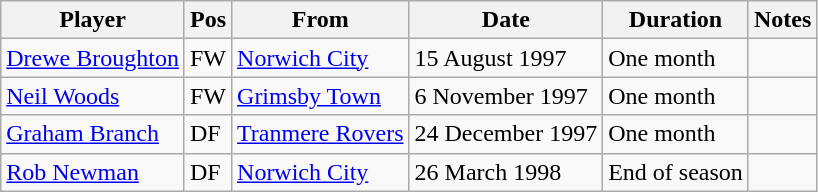<table class="wikitable">
<tr>
<th>Player</th>
<th>Pos</th>
<th>From</th>
<th>Date</th>
<th>Duration</th>
<th>Notes</th>
</tr>
<tr>
<td><a href='#'>Drewe Broughton</a></td>
<td>FW</td>
<td><a href='#'>Norwich City</a></td>
<td>15 August 1997</td>
<td>One month</td>
<td></td>
</tr>
<tr>
<td><a href='#'>Neil Woods</a></td>
<td>FW</td>
<td><a href='#'>Grimsby Town</a></td>
<td>6 November 1997</td>
<td>One month</td>
<td></td>
</tr>
<tr>
<td><a href='#'>Graham Branch</a></td>
<td>DF</td>
<td><a href='#'>Tranmere Rovers</a></td>
<td>24 December 1997</td>
<td>One month</td>
<td></td>
</tr>
<tr>
<td><a href='#'>Rob Newman</a></td>
<td>DF</td>
<td><a href='#'>Norwich City</a></td>
<td>26 March 1998</td>
<td>End of season</td>
<td></td>
</tr>
</table>
